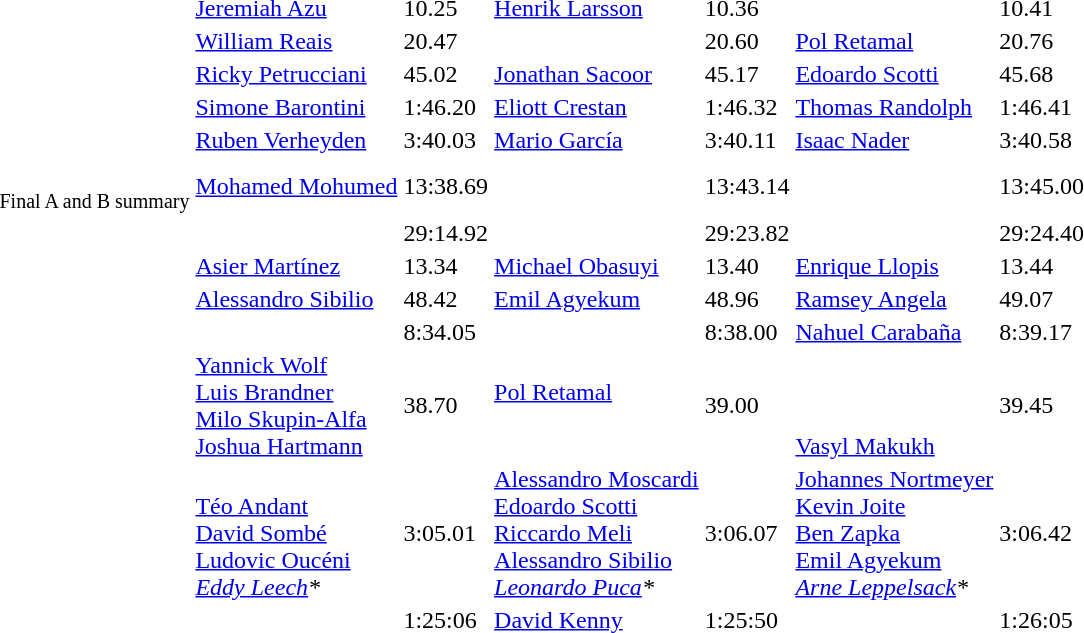<table>
<tr>
<td></td>
<td><a href='#'>Jeremiah Azu</a><br></td>
<td>10.25</td>
<td><a href='#'>Henrik Larsson</a><br></td>
<td>10.36</td>
<td><br></td>
<td>10.41</td>
</tr>
<tr>
<td></td>
<td><a href='#'>William Reais</a><br></td>
<td>20.47 </td>
<td><br></td>
<td>20.60 </td>
<td><a href='#'>Pol Retamal</a><br></td>
<td>20.76</td>
</tr>
<tr>
<td></td>
<td><a href='#'>Ricky Petrucciani</a><br></td>
<td>45.02 </td>
<td><a href='#'>Jonathan Sacoor</a><br></td>
<td>45.17 </td>
<td><a href='#'>Edoardo Scotti</a><br></td>
<td>45.68 </td>
</tr>
<tr>
<td></td>
<td><a href='#'>Simone Barontini</a><br></td>
<td>1:46.20</td>
<td><a href='#'>Eliott Crestan</a><br></td>
<td>1:46.32</td>
<td><a href='#'>Thomas Randolph</a><br></td>
<td>1:46.41 </td>
</tr>
<tr>
<td></td>
<td><a href='#'>Ruben Verheyden</a><br></td>
<td>3:40.03</td>
<td><a href='#'>Mario García</a><br></td>
<td>3:40.11</td>
<td><a href='#'>Isaac Nader</a><br></td>
<td>3:40.58</td>
</tr>
<tr>
<td><br><small>Final A and B summary</small></td>
<td><a href='#'>Mohamed Mohumed</a><br></td>
<td>13:38.69</td>
<td><br></td>
<td>13:43.14</td>
<td><br></td>
<td>13:45.00 </td>
</tr>
<tr>
<td></td>
<td><br></td>
<td>29:14.92 </td>
<td><br></td>
<td>29:23.82</td>
<td><br></td>
<td>29:24.40</td>
</tr>
<tr>
<td></td>
<td><a href='#'>Asier Martínez</a><br></td>
<td>13.34</td>
<td><a href='#'>Michael Obasuyi</a><br></td>
<td>13.40</td>
<td><a href='#'>Enrique Llopis</a><br></td>
<td>13.44</td>
</tr>
<tr>
<td></td>
<td><a href='#'>Alessandro Sibilio</a><br></td>
<td>48.42 </td>
<td><a href='#'>Emil Agyekum</a><br></td>
<td>48.96 </td>
<td><a href='#'>Ramsey Angela</a><br></td>
<td>49.07 </td>
</tr>
<tr>
<td></td>
<td><br></td>
<td>8:34.05</td>
<td><br></td>
<td>8:38.00 </td>
<td><a href='#'>Nahuel Carabaña</a><br></td>
<td>8:39.17</td>
</tr>
<tr>
<td></td>
<td><a href='#'>Yannick Wolf</a><br><a href='#'>Luis Brandner</a><br><a href='#'>Milo Skupin-Alfa</a><br><a href='#'>Joshua Hartmann</a><br></td>
<td>38.70 </td>
<td><br><a href='#'>Pol Retamal</a><br><br><br></td>
<td>39.00</td>
<td><br><br><br><a href='#'>Vasyl Makukh</a><br></td>
<td>39.45</td>
</tr>
<tr>
<td></td>
<td><br><a href='#'>Téo Andant</a><br><a href='#'>David Sombé</a><br><a href='#'>Ludovic Oucéni</a><br><em><a href='#'>Eddy Leech</a>*</em><br></td>
<td>3:05.01 </td>
<td><a href='#'>Alessandro Moscardi</a><br><a href='#'>Edoardo Scotti</a><br><a href='#'>Riccardo Meli</a><br><a href='#'>Alessandro Sibilio</a><br><em><a href='#'>Leonardo Puca</a>*</em><br></td>
<td>3:06.07</td>
<td><a href='#'>Johannes Nortmeyer</a><br><a href='#'>Kevin Joite</a><br><a href='#'>Ben Zapka</a><br><a href='#'>Emil Agyekum</a><br><em><a href='#'>Arne Leppelsack</a>*</em><br></td>
<td>3:06.42</td>
</tr>
<tr>
<td></td>
<td><br></td>
<td>1:25:06</td>
<td><a href='#'>David Kenny</a><br></td>
<td>1:25:50</td>
<td><br></td>
<td>1:26:05</td>
</tr>
</table>
